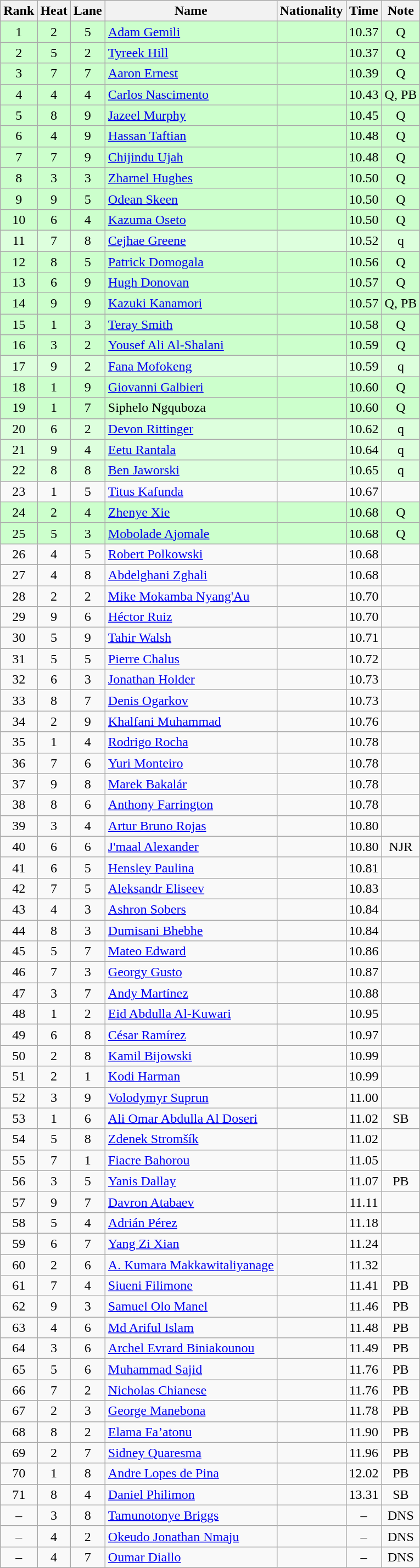<table class="wikitable sortable" style="text-align:center">
<tr>
<th>Rank</th>
<th>Heat</th>
<th>Lane</th>
<th>Name</th>
<th>Nationality</th>
<th>Time</th>
<th>Note</th>
</tr>
<tr bgcolor=ccffcc>
<td>1</td>
<td>2</td>
<td>5</td>
<td align=left><a href='#'>Adam Gemili</a></td>
<td align=left></td>
<td>10.37</td>
<td>Q</td>
</tr>
<tr bgcolor=ccffcc>
<td>2</td>
<td>5</td>
<td>2</td>
<td align=left><a href='#'>Tyreek Hill</a></td>
<td align=left></td>
<td>10.37</td>
<td>Q</td>
</tr>
<tr bgcolor=ccffcc>
<td>3</td>
<td>7</td>
<td>7</td>
<td align=left><a href='#'>Aaron Ernest</a></td>
<td align=left></td>
<td>10.39</td>
<td>Q</td>
</tr>
<tr bgcolor=ccffcc>
<td>4</td>
<td>4</td>
<td>4</td>
<td align=left><a href='#'>Carlos Nascimento</a></td>
<td align=left></td>
<td>10.43</td>
<td>Q, PB</td>
</tr>
<tr bgcolor=ccffcc>
<td>5</td>
<td>8</td>
<td>9</td>
<td align=left><a href='#'>Jazeel Murphy</a></td>
<td align=left></td>
<td>10.45</td>
<td>Q</td>
</tr>
<tr bgcolor=ccffcc>
<td>6</td>
<td>4</td>
<td>9</td>
<td align=left><a href='#'>Hassan Taftian</a></td>
<td align=left></td>
<td>10.48</td>
<td>Q</td>
</tr>
<tr bgcolor=ccffcc>
<td>7</td>
<td>7</td>
<td>9</td>
<td align=left><a href='#'>Chijindu Ujah</a></td>
<td align=left></td>
<td>10.48</td>
<td>Q</td>
</tr>
<tr bgcolor=ccffcc>
<td>8</td>
<td>3</td>
<td>3</td>
<td align=left><a href='#'>Zharnel Hughes</a></td>
<td align=left></td>
<td>10.50</td>
<td>Q</td>
</tr>
<tr bgcolor=ccffcc>
<td>9</td>
<td>9</td>
<td>5</td>
<td align=left><a href='#'>Odean Skeen</a></td>
<td align=left></td>
<td>10.50</td>
<td>Q</td>
</tr>
<tr bgcolor=ccffcc>
<td>10</td>
<td>6</td>
<td>4</td>
<td align=left><a href='#'>Kazuma Oseto</a></td>
<td align=left></td>
<td>10.50</td>
<td>Q</td>
</tr>
<tr bgcolor=ddffdd>
<td>11</td>
<td>7</td>
<td>8</td>
<td align=left><a href='#'>Cejhae Greene</a></td>
<td align=left></td>
<td>10.52</td>
<td>q</td>
</tr>
<tr bgcolor=ccffcc>
<td>12</td>
<td>8</td>
<td>5</td>
<td align=left><a href='#'>Patrick Domogala</a></td>
<td align=left></td>
<td>10.56</td>
<td>Q</td>
</tr>
<tr bgcolor=ccffcc>
<td>13</td>
<td>6</td>
<td>9</td>
<td align=left><a href='#'>Hugh Donovan</a></td>
<td align=left></td>
<td>10.57</td>
<td>Q</td>
</tr>
<tr bgcolor=ccffcc>
<td>14</td>
<td>9</td>
<td>9</td>
<td align=left><a href='#'>Kazuki Kanamori</a></td>
<td align=left></td>
<td>10.57</td>
<td>Q, PB</td>
</tr>
<tr bgcolor=ccffcc>
<td>15</td>
<td>1</td>
<td>3</td>
<td align=left><a href='#'>Teray Smith</a></td>
<td align=left></td>
<td>10.58</td>
<td>Q</td>
</tr>
<tr bgcolor=ccffcc>
<td>16</td>
<td>3</td>
<td>2</td>
<td align=left><a href='#'>Yousef Ali Al-Shalani</a></td>
<td align=left></td>
<td>10.59</td>
<td>Q</td>
</tr>
<tr bgcolor=ddffdd>
<td>17</td>
<td>9</td>
<td>2</td>
<td align=left><a href='#'>Fana Mofokeng</a></td>
<td align=left></td>
<td>10.59</td>
<td>q</td>
</tr>
<tr bgcolor=ccffcc>
<td>18</td>
<td>1</td>
<td>9</td>
<td align=left><a href='#'>Giovanni Galbieri</a></td>
<td align=left></td>
<td>10.60</td>
<td>Q</td>
</tr>
<tr bgcolor=ccffcc>
<td>19</td>
<td>1</td>
<td>7</td>
<td align=left>Siphelo Ngquboza</td>
<td align=left></td>
<td>10.60</td>
<td>Q</td>
</tr>
<tr bgcolor=ddffdd>
<td>20</td>
<td>6</td>
<td>2</td>
<td align=left><a href='#'>Devon Rittinger</a></td>
<td align=left></td>
<td>10.62</td>
<td>q</td>
</tr>
<tr bgcolor=ddffdd>
<td>21</td>
<td>9</td>
<td>4</td>
<td align=left><a href='#'>Eetu Rantala</a></td>
<td align=left></td>
<td>10.64</td>
<td>q</td>
</tr>
<tr bgcolor=ddffdd>
<td>22</td>
<td>8</td>
<td>8</td>
<td align=left><a href='#'>Ben Jaworski</a></td>
<td align=left></td>
<td>10.65</td>
<td>q</td>
</tr>
<tr>
<td>23</td>
<td>1</td>
<td>5</td>
<td align=left><a href='#'>Titus Kafunda</a></td>
<td align=left></td>
<td>10.67</td>
<td></td>
</tr>
<tr bgcolor=ccffcc>
<td>24</td>
<td>2</td>
<td>4</td>
<td align=left><a href='#'>Zhenye Xie</a></td>
<td align=left></td>
<td>10.68</td>
<td>Q</td>
</tr>
<tr bgcolor=ccffcc>
<td>25</td>
<td>5</td>
<td>3</td>
<td align=left><a href='#'>Mobolade Ajomale</a></td>
<td align=left></td>
<td>10.68</td>
<td>Q</td>
</tr>
<tr>
<td>26</td>
<td>4</td>
<td>5</td>
<td align=left><a href='#'>Robert Polkowski</a></td>
<td align=left></td>
<td>10.68</td>
<td></td>
</tr>
<tr>
<td>27</td>
<td>4</td>
<td>8</td>
<td align=left><a href='#'>Abdelghani Zghali</a></td>
<td align=left></td>
<td>10.68</td>
<td></td>
</tr>
<tr>
<td>28</td>
<td>2</td>
<td>2</td>
<td align=left><a href='#'>Mike Mokamba Nyang'Au</a></td>
<td align=left></td>
<td>10.70</td>
<td></td>
</tr>
<tr>
<td>29</td>
<td>9</td>
<td>6</td>
<td align=left><a href='#'>Héctor Ruiz</a></td>
<td align=left></td>
<td>10.70</td>
<td></td>
</tr>
<tr>
<td>30</td>
<td>5</td>
<td>9</td>
<td align=left><a href='#'>Tahir Walsh</a></td>
<td align=left></td>
<td>10.71</td>
<td></td>
</tr>
<tr>
<td>31</td>
<td>5</td>
<td>5</td>
<td align=left><a href='#'>Pierre Chalus</a></td>
<td align=left></td>
<td>10.72</td>
<td></td>
</tr>
<tr>
<td>32</td>
<td>6</td>
<td>3</td>
<td align=left><a href='#'>Jonathan Holder</a></td>
<td align=left></td>
<td>10.73</td>
<td></td>
</tr>
<tr>
<td>33</td>
<td>8</td>
<td>7</td>
<td align=left><a href='#'>Denis Ogarkov</a></td>
<td align=left></td>
<td>10.73</td>
<td></td>
</tr>
<tr>
<td>34</td>
<td>2</td>
<td>9</td>
<td align=left><a href='#'>Khalfani Muhammad</a></td>
<td align=left></td>
<td>10.76</td>
<td></td>
</tr>
<tr>
<td>35</td>
<td>1</td>
<td>4</td>
<td align=left><a href='#'>Rodrigo Rocha</a></td>
<td align=left></td>
<td>10.78</td>
<td></td>
</tr>
<tr>
<td>36</td>
<td>7</td>
<td>6</td>
<td align=left><a href='#'>Yuri Monteiro</a></td>
<td align=left></td>
<td>10.78</td>
<td></td>
</tr>
<tr>
<td>37</td>
<td>9</td>
<td>8</td>
<td align=left><a href='#'>Marek Bakalár</a></td>
<td align=left></td>
<td>10.78</td>
<td></td>
</tr>
<tr>
<td>38</td>
<td>8</td>
<td>6</td>
<td align=left><a href='#'>Anthony Farrington</a></td>
<td align=left></td>
<td>10.78</td>
<td></td>
</tr>
<tr>
<td>39</td>
<td>3</td>
<td>4</td>
<td align=left><a href='#'>Artur Bruno Rojas</a></td>
<td align=left></td>
<td>10.80</td>
<td></td>
</tr>
<tr>
<td>40</td>
<td>6</td>
<td>6</td>
<td align=left><a href='#'>J'maal Alexander</a></td>
<td align=left></td>
<td>10.80</td>
<td>NJR</td>
</tr>
<tr>
<td>41</td>
<td>6</td>
<td>5</td>
<td align=left><a href='#'>Hensley Paulina</a></td>
<td align=left></td>
<td>10.81</td>
<td></td>
</tr>
<tr>
<td>42</td>
<td>7</td>
<td>5</td>
<td align=left><a href='#'>Aleksandr Eliseev</a></td>
<td align=left></td>
<td>10.83</td>
<td></td>
</tr>
<tr>
<td>43</td>
<td>4</td>
<td>3</td>
<td align=left><a href='#'>Ashron Sobers</a></td>
<td align=left></td>
<td>10.84</td>
<td></td>
</tr>
<tr>
<td>44</td>
<td>8</td>
<td>3</td>
<td align=left><a href='#'>Dumisani Bhebhe</a></td>
<td align=left></td>
<td>10.84</td>
<td></td>
</tr>
<tr>
<td>45</td>
<td>5</td>
<td>7</td>
<td align=left><a href='#'>Mateo Edward</a></td>
<td align=left></td>
<td>10.86</td>
<td></td>
</tr>
<tr>
<td>46</td>
<td>7</td>
<td>3</td>
<td align=left><a href='#'>Georgy Gusto</a></td>
<td align=left></td>
<td>10.87</td>
<td></td>
</tr>
<tr>
<td>47</td>
<td>3</td>
<td>7</td>
<td align=left><a href='#'>Andy Martínez</a></td>
<td align=left></td>
<td>10.88</td>
<td></td>
</tr>
<tr>
<td>48</td>
<td>1</td>
<td>2</td>
<td align=left><a href='#'>Eid Abdulla Al-Kuwari</a></td>
<td align=left></td>
<td>10.95</td>
<td></td>
</tr>
<tr>
<td>49</td>
<td>6</td>
<td>8</td>
<td align=left><a href='#'>César Ramírez</a></td>
<td align=left></td>
<td>10.97</td>
<td></td>
</tr>
<tr>
<td>50</td>
<td>2</td>
<td>8</td>
<td align=left><a href='#'>Kamil Bijowski</a></td>
<td align=left></td>
<td>10.99</td>
<td></td>
</tr>
<tr>
<td>51</td>
<td>2</td>
<td>1</td>
<td align=left><a href='#'>Kodi Harman</a></td>
<td align=left></td>
<td>10.99</td>
<td></td>
</tr>
<tr>
<td>52</td>
<td>3</td>
<td>9</td>
<td align=left><a href='#'>Volodymyr Suprun</a></td>
<td align=left></td>
<td>11.00</td>
<td></td>
</tr>
<tr>
<td>53</td>
<td>1</td>
<td>6</td>
<td align=left><a href='#'>Ali Omar Abdulla Al Doseri</a></td>
<td align=left></td>
<td>11.02</td>
<td>SB</td>
</tr>
<tr>
<td>54</td>
<td>5</td>
<td>8</td>
<td align=left><a href='#'>Zdenek Stromšík</a></td>
<td align=left></td>
<td>11.02</td>
<td></td>
</tr>
<tr>
<td>55</td>
<td>7</td>
<td>1</td>
<td align=left><a href='#'>Fiacre Bahorou</a></td>
<td align=left></td>
<td>11.05</td>
<td></td>
</tr>
<tr>
<td>56</td>
<td>3</td>
<td>5</td>
<td align=left><a href='#'>Yanis Dallay</a></td>
<td align=left></td>
<td>11.07</td>
<td>PB</td>
</tr>
<tr>
<td>57</td>
<td>9</td>
<td>7</td>
<td align=left><a href='#'>Davron Atabaev</a></td>
<td align=left></td>
<td>11.11</td>
<td></td>
</tr>
<tr>
<td>58</td>
<td>5</td>
<td>4</td>
<td align=left><a href='#'>Adrián Pérez</a></td>
<td align=left></td>
<td>11.18</td>
<td></td>
</tr>
<tr>
<td>59</td>
<td>6</td>
<td>7</td>
<td align=left><a href='#'>Yang Zi Xian</a></td>
<td align=left></td>
<td>11.24</td>
<td></td>
</tr>
<tr>
<td>60</td>
<td>2</td>
<td>6</td>
<td align=left><a href='#'>A. Kumara Makkawitaliyanage</a></td>
<td align=left></td>
<td>11.32</td>
<td></td>
</tr>
<tr>
<td>61</td>
<td>7</td>
<td>4</td>
<td align=left><a href='#'>Siueni Filimone</a></td>
<td align=left></td>
<td>11.41</td>
<td>PB</td>
</tr>
<tr>
<td>62</td>
<td>9</td>
<td>3</td>
<td align=left><a href='#'>Samuel Olo Manel</a></td>
<td align=left></td>
<td>11.46</td>
<td>PB</td>
</tr>
<tr>
<td>63</td>
<td>4</td>
<td>6</td>
<td align=left><a href='#'>Md Ariful Islam</a></td>
<td align=left></td>
<td>11.48</td>
<td>PB</td>
</tr>
<tr>
<td>64</td>
<td>3</td>
<td>6</td>
<td align=left><a href='#'>Archel Evrard Biniakounou</a></td>
<td align=left></td>
<td>11.49</td>
<td>PB</td>
</tr>
<tr>
<td>65</td>
<td>5</td>
<td>6</td>
<td align=left><a href='#'>Muhammad Sajid</a></td>
<td align=left></td>
<td>11.76</td>
<td>PB</td>
</tr>
<tr>
<td>66</td>
<td>7</td>
<td>2</td>
<td align=left><a href='#'>Nicholas Chianese</a></td>
<td align=left></td>
<td>11.76</td>
<td>PB</td>
</tr>
<tr>
<td>67</td>
<td>2</td>
<td>3</td>
<td align=left><a href='#'>George Manebona</a></td>
<td align=left></td>
<td>11.78</td>
<td>PB</td>
</tr>
<tr>
<td>68</td>
<td>8</td>
<td>2</td>
<td align=left><a href='#'>Elama Fa’atonu</a></td>
<td align=left></td>
<td>11.90</td>
<td>PB</td>
</tr>
<tr>
<td>69</td>
<td>2</td>
<td>7</td>
<td align=left><a href='#'>Sidney Quaresma</a></td>
<td align=left></td>
<td>11.96</td>
<td>PB</td>
</tr>
<tr>
<td>70</td>
<td>1</td>
<td>8</td>
<td align=left><a href='#'>Andre Lopes de Pina</a></td>
<td align=left></td>
<td>12.02</td>
<td>PB</td>
</tr>
<tr>
<td>71</td>
<td>8</td>
<td>4</td>
<td align=left><a href='#'>Daniel Philimon</a></td>
<td align=left></td>
<td>13.31</td>
<td>SB</td>
</tr>
<tr>
<td>–</td>
<td>3</td>
<td>8</td>
<td align=left><a href='#'>Tamunotonye Briggs</a></td>
<td align=left></td>
<td>–</td>
<td>DNS</td>
</tr>
<tr>
<td>–</td>
<td>4</td>
<td>2</td>
<td align=left><a href='#'>Okeudo Jonathan Nmaju</a></td>
<td align=left></td>
<td>–</td>
<td>DNS</td>
</tr>
<tr>
<td>–</td>
<td>4</td>
<td>7</td>
<td align=left><a href='#'>Oumar Diallo</a></td>
<td align=left></td>
<td>–</td>
<td>DNS</td>
</tr>
</table>
